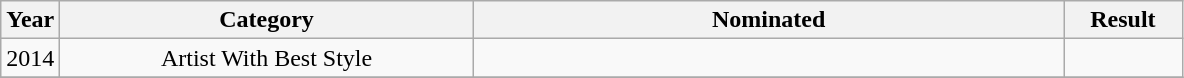<table class="wikitable" style="table-layout: fixed;">
<tr>
<th width="5%">Year</th>
<th width="35%">Category</th>
<th width="50%">Nominated</th>
<th width="10%">Result</th>
</tr>
<tr style="text-align: center; top">
<td>2014</td>
<td>Artist With Best Style</td>
<td></td>
<td></td>
</tr>
<tr>
</tr>
</table>
